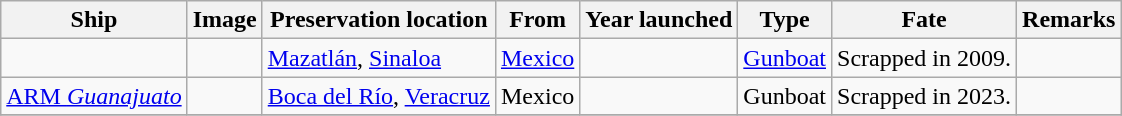<table class="wikitable sortable">
<tr>
<th>Ship</th>
<th>Image</th>
<th>Preservation location</th>
<th>From</th>
<th>Year launched</th>
<th>Type</th>
<th>Fate</th>
<th>Remarks</th>
</tr>
<tr>
<td></td>
<td></td>
<td><a href='#'>Mazatlán</a>, <a href='#'>Sinaloa</a></td>
<td> <a href='#'>Mexico</a></td>
<td></td>
<td><a href='#'>Gunboat</a></td>
<td>Scrapped in 2009.</td>
<td></td>
</tr>
<tr>
<td><a href='#'>ARM <em>Guanajuato</em></a></td>
<td></td>
<td><a href='#'>Boca del Río</a>, <a href='#'>Veracruz</a><br></td>
<td> Mexico</td>
<td></td>
<td>Gunboat</td>
<td>Scrapped in 2023.</td>
<td></td>
</tr>
<tr>
</tr>
</table>
